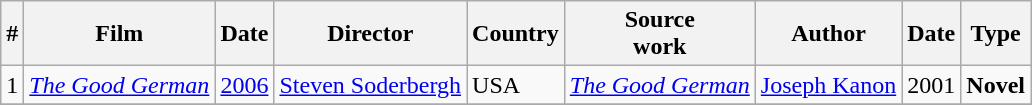<table class="wikitable">
<tr>
<th>#</th>
<th>Film</th>
<th>Date</th>
<th>Director</th>
<th>Country</th>
<th>Source<br>work</th>
<th>Author</th>
<th>Date</th>
<th>Type</th>
</tr>
<tr>
<td>1</td>
<td><em><a href='#'>The Good German</a></em></td>
<td><a href='#'>2006</a></td>
<td><a href='#'>Steven Soderbergh</a></td>
<td>USA</td>
<td><em><a href='#'>The Good German</a></em></td>
<td><a href='#'>Joseph Kanon</a></td>
<td>2001</td>
<td><strong>Novel</strong></td>
</tr>
<tr>
</tr>
</table>
